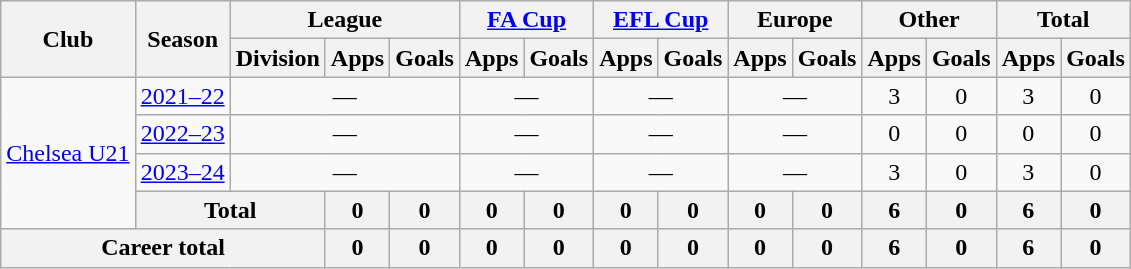<table class=wikitable style=text-align:center>
<tr>
<th rowspan=2>Club</th>
<th rowspan=2>Season</th>
<th colspan=3>League</th>
<th colspan=2><a href='#'>FA Cup</a></th>
<th colspan=2><a href='#'>EFL Cup</a></th>
<th colspan=2>Europe</th>
<th colspan=2>Other</th>
<th colspan=2>Total</th>
</tr>
<tr>
<th>Division</th>
<th>Apps</th>
<th>Goals</th>
<th>Apps</th>
<th>Goals</th>
<th>Apps</th>
<th>Goals</th>
<th>Apps</th>
<th>Goals</th>
<th>Apps</th>
<th>Goals</th>
<th>Apps</th>
<th>Goals</th>
</tr>
<tr>
<td rowspan="4"><a href='#'>Chelsea U21</a></td>
<td><a href='#'>2021–22</a></td>
<td colspan=3>—</td>
<td colspan=2>—</td>
<td colspan=2>—</td>
<td colspan=2>—</td>
<td>3</td>
<td>0</td>
<td>3</td>
<td>0</td>
</tr>
<tr>
<td><a href='#'>2022–23</a></td>
<td colspan=3>—</td>
<td colspan=2>—</td>
<td colspan=2>—</td>
<td colspan=2>—</td>
<td>0</td>
<td>0</td>
<td>0</td>
<td>0</td>
</tr>
<tr>
<td><a href='#'>2023–24</a></td>
<td colspan=3>—</td>
<td colspan=2>—</td>
<td colspan=2>—</td>
<td colspan=2>—</td>
<td>3</td>
<td>0</td>
<td>3</td>
<td>0</td>
</tr>
<tr>
<th colspan=2>Total</th>
<th>0</th>
<th>0</th>
<th>0</th>
<th>0</th>
<th>0</th>
<th>0</th>
<th>0</th>
<th>0</th>
<th>6</th>
<th>0</th>
<th>6</th>
<th>0</th>
</tr>
<tr>
<th colspan=3>Career total</th>
<th>0</th>
<th>0</th>
<th>0</th>
<th>0</th>
<th>0</th>
<th>0</th>
<th>0</th>
<th>0</th>
<th>6</th>
<th>0</th>
<th>6</th>
<th>0</th>
</tr>
</table>
